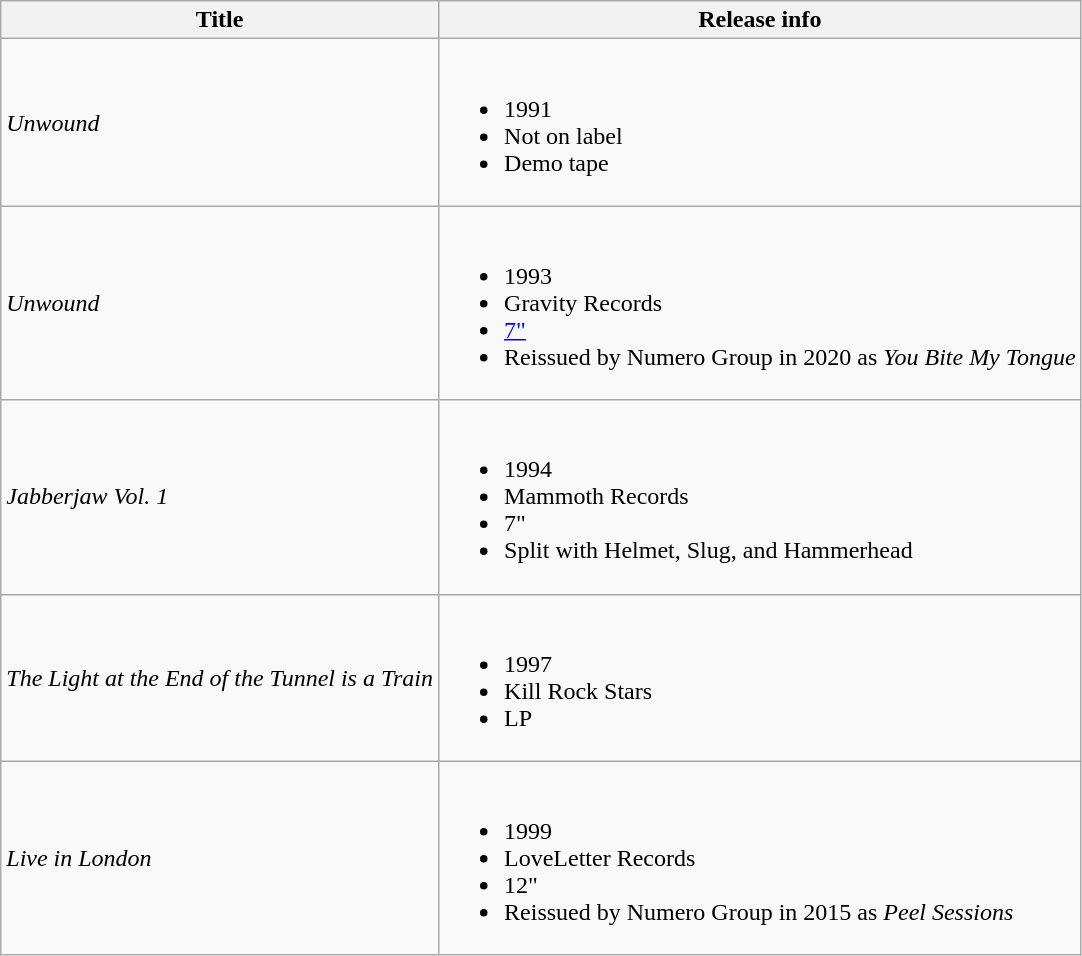<table class="wikitable">
<tr>
<th>Title</th>
<th>Release info</th>
</tr>
<tr>
<td><em>Unwound</em></td>
<td><br><ul><li>1991</li><li>Not on label</li><li>Demo tape</li></ul></td>
</tr>
<tr>
<td><em>Unwound</em></td>
<td><br><ul><li>1993</li><li>Gravity Records</li><li><a href='#'>7"</a></li><li>Reissued by Numero Group in 2020 as <em>You Bite My Tongue</em></li></ul></td>
</tr>
<tr>
<td><em>Jabberjaw Vol. 1</em></td>
<td><br><ul><li>1994</li><li>Mammoth Records</li><li>7"</li><li>Split with Helmet, Slug, and Hammerhead</li></ul></td>
</tr>
<tr>
<td><em>The Light at the End of the Tunnel is a Train</em></td>
<td><br><ul><li>1997</li><li>Kill Rock Stars</li><li>LP</li></ul></td>
</tr>
<tr>
<td><em>Live in London</em></td>
<td><br><ul><li>1999</li><li>LoveLetter Records</li><li>12"</li><li>Reissued by Numero Group in 2015 as <em>Peel Sessions</em></li></ul></td>
</tr>
</table>
